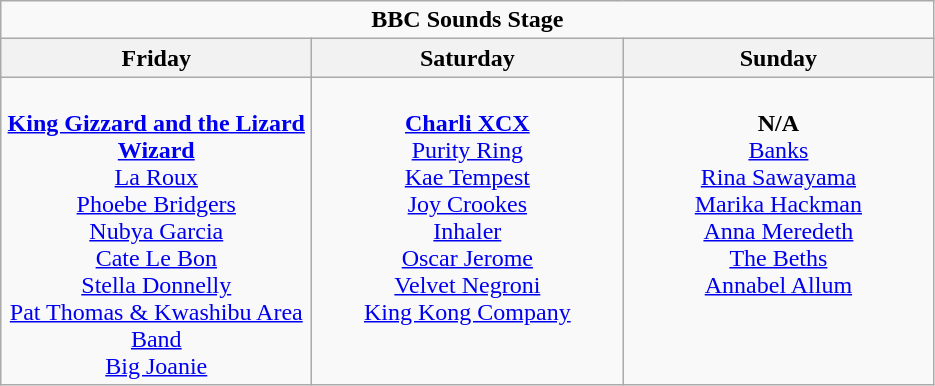<table class="wikitable">
<tr>
<td colspan="3" align="center"><strong>BBC Sounds Stage</strong></td>
</tr>
<tr>
<th>Friday</th>
<th>Saturday</th>
<th>Sunday</th>
</tr>
<tr>
<td valign="top" align="center" width=200><br><strong><a href='#'>King Gizzard and the Lizard Wizard</a></strong>
<br> <a href='#'>La Roux</a>
<br> <a href='#'>Phoebe Bridgers</a>
<br> <a href='#'>Nubya Garcia</a>
<br> <a href='#'>Cate Le Bon</a>
<br> <a href='#'>Stella Donnelly</a>
<br> <a href='#'>Pat Thomas & Kwashibu Area Band</a>
<br> <a href='#'>Big Joanie</a></td>
<td valign="top" align="center" width=200><br><strong><a href='#'>Charli XCX</a></strong>
<br> <a href='#'>Purity Ring</a>
<br> <a href='#'>Kae Tempest</a>
<br> <a href='#'>Joy Crookes</a>
<br> <a href='#'>Inhaler</a>
<br> <a href='#'>Oscar Jerome</a>
<br> <a href='#'>Velvet Negroni</a>
<br> <a href='#'>King Kong Company</a></td>
<td valign="top" align="center" width=200><br><strong>N/A</strong> 
<br> <a href='#'>Banks</a>
<br> <a href='#'>Rina Sawayama</a>
<br> <a href='#'>Marika Hackman</a>
<br> <a href='#'>Anna Meredeth</a>
<br> <a href='#'>The Beths</a>
<br> <a href='#'>Annabel Allum</a></td>
</tr>
</table>
